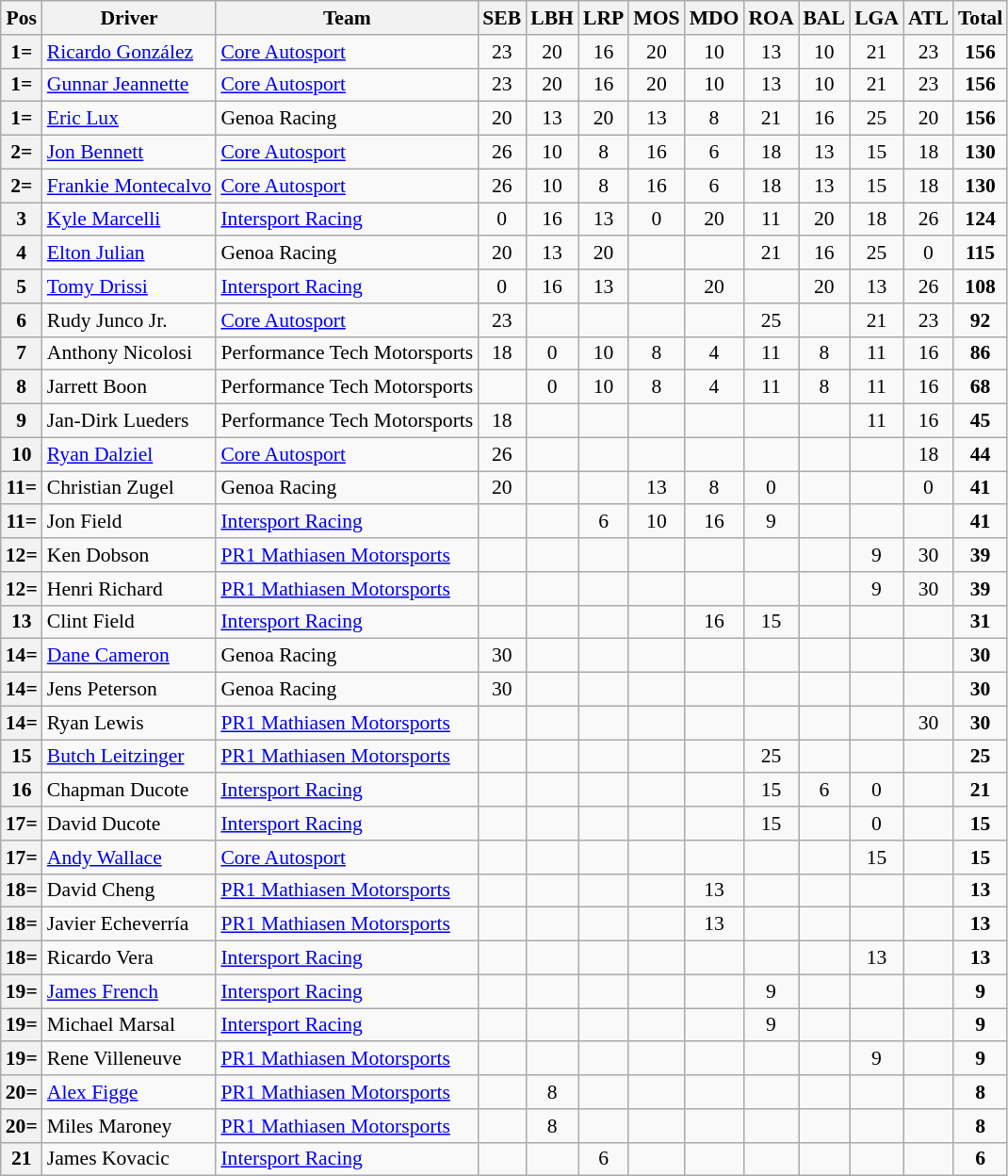<table class="wikitable" style="font-size: 90%; text-align:center;">
<tr>
<th>Pos</th>
<th>Driver</th>
<th>Team</th>
<th>SEB</th>
<th>LBH</th>
<th>LRP</th>
<th>MOS</th>
<th>MDO</th>
<th>ROA</th>
<th>BAL</th>
<th>LGA</th>
<th>ATL</th>
<th>Total</th>
</tr>
<tr>
<th>1=</th>
<td align=left> <a href='#'>Ricardo González</a></td>
<td align=left> <a href='#'>Core Autosport</a></td>
<td>23</td>
<td>20</td>
<td>16</td>
<td>20</td>
<td>10</td>
<td>13</td>
<td>10</td>
<td>21</td>
<td>23</td>
<td><strong>156</strong></td>
</tr>
<tr>
<th>1=</th>
<td align=left> <a href='#'>Gunnar Jeannette</a></td>
<td align=left> <a href='#'>Core Autosport</a></td>
<td>23</td>
<td>20</td>
<td>16</td>
<td>20</td>
<td>10</td>
<td>13</td>
<td>10</td>
<td>21</td>
<td>23</td>
<td><strong>156</strong></td>
</tr>
<tr>
<th>1=</th>
<td align=left> <a href='#'>Eric Lux</a></td>
<td align=left> Genoa Racing</td>
<td>20</td>
<td>13</td>
<td>20</td>
<td>13</td>
<td>8</td>
<td>21</td>
<td>16</td>
<td>25</td>
<td>20</td>
<td><strong>156</strong></td>
</tr>
<tr>
<th>2=</th>
<td align=left> <a href='#'>Jon Bennett</a></td>
<td align=left> <a href='#'>Core Autosport</a></td>
<td>26</td>
<td>10</td>
<td>8</td>
<td>16</td>
<td>6</td>
<td>18</td>
<td>13</td>
<td>15</td>
<td>18</td>
<td><strong>130</strong></td>
</tr>
<tr>
<th>2=</th>
<td align=left> <a href='#'>Frankie Montecalvo</a></td>
<td align=left> <a href='#'>Core Autosport</a></td>
<td>26</td>
<td>10</td>
<td>8</td>
<td>16</td>
<td>6</td>
<td>18</td>
<td>13</td>
<td>15</td>
<td>18</td>
<td><strong>130</strong></td>
</tr>
<tr>
<th>3</th>
<td align=left> <a href='#'>Kyle Marcelli</a></td>
<td align=left> <a href='#'>Intersport Racing</a></td>
<td>0</td>
<td>16</td>
<td>13</td>
<td>0</td>
<td>20</td>
<td>11</td>
<td>20</td>
<td>18</td>
<td>26</td>
<td><strong>124</strong></td>
</tr>
<tr>
<th>4</th>
<td align=left> <a href='#'>Elton Julian</a></td>
<td align=left> Genoa Racing</td>
<td>20</td>
<td>13</td>
<td>20</td>
<td></td>
<td></td>
<td>21</td>
<td>16</td>
<td>25</td>
<td>0</td>
<td><strong>115</strong></td>
</tr>
<tr>
<th>5</th>
<td align=left> <a href='#'>Tomy Drissi</a></td>
<td align=left> <a href='#'>Intersport Racing</a></td>
<td>0</td>
<td>16</td>
<td>13</td>
<td></td>
<td>20</td>
<td></td>
<td>20</td>
<td>13</td>
<td>26</td>
<td><strong>108</strong></td>
</tr>
<tr>
<th>6</th>
<td align=left> Rudy Junco Jr.</td>
<td align=left> <a href='#'>Core Autosport</a></td>
<td>23</td>
<td></td>
<td></td>
<td></td>
<td></td>
<td>25</td>
<td align="center"></td>
<td>21</td>
<td>23</td>
<td><strong>92</strong></td>
</tr>
<tr>
<th>7</th>
<td align=left> Anthony Nicolosi</td>
<td align=left> Performance Tech Motorsports</td>
<td>18</td>
<td>0</td>
<td>10</td>
<td>8</td>
<td>4</td>
<td>11</td>
<td>8</td>
<td>11</td>
<td>16</td>
<td><strong>86</strong></td>
</tr>
<tr>
<th>8</th>
<td align=left> Jarrett Boon</td>
<td align=left> Performance Tech Motorsports</td>
<td></td>
<td>0</td>
<td>10</td>
<td>8</td>
<td>4</td>
<td>11</td>
<td>8</td>
<td>11</td>
<td>16</td>
<td><strong>68</strong></td>
</tr>
<tr>
<th>9</th>
<td align=left> Jan-Dirk Lueders</td>
<td align=left> Performance Tech Motorsports</td>
<td>18</td>
<td></td>
<td></td>
<td></td>
<td></td>
<td></td>
<td></td>
<td>11</td>
<td>16</td>
<td><strong>45</strong></td>
</tr>
<tr>
<th>10</th>
<td align=left> <a href='#'>Ryan Dalziel</a></td>
<td align=left> <a href='#'>Core Autosport</a></td>
<td>26</td>
<td></td>
<td></td>
<td></td>
<td></td>
<td></td>
<td></td>
<td></td>
<td>18</td>
<td><strong>44</strong></td>
</tr>
<tr>
<th>11=</th>
<td align=left> Christian Zugel</td>
<td align=left> Genoa Racing</td>
<td>20</td>
<td></td>
<td></td>
<td>13</td>
<td>8</td>
<td>0</td>
<td></td>
<td></td>
<td>0</td>
<td><strong>41</strong></td>
</tr>
<tr>
<th>11=</th>
<td align=left> Jon Field</td>
<td align=left> <a href='#'>Intersport Racing</a></td>
<td></td>
<td></td>
<td>6</td>
<td>10</td>
<td>16</td>
<td>9</td>
<td></td>
<td></td>
<td></td>
<td><strong>41</strong></td>
</tr>
<tr>
<th>12=</th>
<td align=left> Ken Dobson</td>
<td align=left> <a href='#'>PR1 Mathiasen Motorsports</a></td>
<td></td>
<td></td>
<td></td>
<td></td>
<td></td>
<td></td>
<td></td>
<td>9</td>
<td>30</td>
<td><strong>39</strong></td>
</tr>
<tr>
<th>12=</th>
<td align=left> Henri Richard</td>
<td align=left> <a href='#'>PR1 Mathiasen Motorsports</a></td>
<td></td>
<td></td>
<td></td>
<td></td>
<td></td>
<td></td>
<td></td>
<td>9</td>
<td>30</td>
<td><strong>39</strong></td>
</tr>
<tr>
<th>13</th>
<td align=left> Clint Field</td>
<td align=left> <a href='#'>Intersport Racing</a></td>
<td></td>
<td></td>
<td></td>
<td></td>
<td>16</td>
<td>15</td>
<td></td>
<td></td>
<td></td>
<td><strong>31</strong></td>
</tr>
<tr>
<th>14=</th>
<td align=left> <a href='#'>Dane Cameron</a></td>
<td align=left> Genoa Racing</td>
<td>30</td>
<td></td>
<td></td>
<td></td>
<td></td>
<td></td>
<td></td>
<td></td>
<td></td>
<td><strong>30</strong></td>
</tr>
<tr>
<th>14=</th>
<td align=left> Jens Peterson</td>
<td align=left> Genoa Racing</td>
<td>30</td>
<td></td>
<td></td>
<td></td>
<td></td>
<td></td>
<td></td>
<td></td>
<td></td>
<td><strong>30</strong></td>
</tr>
<tr>
<th>14=</th>
<td align=left> Ryan Lewis</td>
<td align=left> <a href='#'>PR1 Mathiasen Motorsports</a></td>
<td></td>
<td></td>
<td></td>
<td></td>
<td></td>
<td></td>
<td></td>
<td></td>
<td>30</td>
<td><strong>30</strong></td>
</tr>
<tr>
<th>15</th>
<td align=left> <a href='#'>Butch Leitzinger</a></td>
<td align=left> <a href='#'>PR1 Mathiasen Motorsports</a></td>
<td></td>
<td></td>
<td></td>
<td></td>
<td></td>
<td>25</td>
<td></td>
<td></td>
<td></td>
<td><strong>25</strong></td>
</tr>
<tr>
<th>16</th>
<td align=left> Chapman Ducote</td>
<td align=left> <a href='#'>Intersport Racing</a></td>
<td></td>
<td></td>
<td></td>
<td></td>
<td></td>
<td>15</td>
<td>6</td>
<td>0</td>
<td></td>
<td><strong>21</strong></td>
</tr>
<tr>
<th>17=</th>
<td align=left> David Ducote</td>
<td align=left> <a href='#'>Intersport Racing</a></td>
<td></td>
<td></td>
<td></td>
<td></td>
<td></td>
<td>15</td>
<td></td>
<td>0</td>
<td></td>
<td><strong>15</strong></td>
</tr>
<tr>
<th>17=</th>
<td align=left> <a href='#'>Andy Wallace</a></td>
<td align=left> <a href='#'>Core Autosport</a></td>
<td></td>
<td></td>
<td></td>
<td></td>
<td></td>
<td></td>
<td></td>
<td>15</td>
<td></td>
<td><strong>15</strong></td>
</tr>
<tr>
<th>18=</th>
<td align=left> David Cheng</td>
<td align=left> <a href='#'>PR1 Mathiasen Motorsports</a></td>
<td></td>
<td></td>
<td></td>
<td></td>
<td>13</td>
<td></td>
<td></td>
<td></td>
<td></td>
<td><strong>13</strong></td>
</tr>
<tr>
<th>18=</th>
<td align=left> Javier Echeverría</td>
<td align=left> <a href='#'>PR1 Mathiasen Motorsports</a></td>
<td></td>
<td></td>
<td></td>
<td></td>
<td>13</td>
<td></td>
<td></td>
<td></td>
<td></td>
<td><strong>13</strong></td>
</tr>
<tr>
<th>18=</th>
<td align=left> Ricardo Vera</td>
<td align=left> <a href='#'>Intersport Racing</a></td>
<td></td>
<td></td>
<td></td>
<td></td>
<td></td>
<td></td>
<td></td>
<td>13</td>
<td></td>
<td><strong>13</strong></td>
</tr>
<tr>
<th>19=</th>
<td align=left> <a href='#'>James French</a></td>
<td align=left> <a href='#'>Intersport Racing</a></td>
<td></td>
<td></td>
<td></td>
<td></td>
<td></td>
<td>9</td>
<td></td>
<td></td>
<td></td>
<td><strong>9</strong></td>
</tr>
<tr>
<th>19=</th>
<td align=left> Michael Marsal</td>
<td align=left> <a href='#'>Intersport Racing</a></td>
<td></td>
<td></td>
<td></td>
<td></td>
<td></td>
<td>9</td>
<td></td>
<td></td>
<td></td>
<td><strong>9</strong></td>
</tr>
<tr>
<th>19=</th>
<td align=left> Rene Villeneuve</td>
<td align=left> <a href='#'>PR1 Mathiasen Motorsports</a></td>
<td></td>
<td></td>
<td></td>
<td></td>
<td></td>
<td></td>
<td></td>
<td>9</td>
<td></td>
<td><strong>9</strong></td>
</tr>
<tr>
<th>20=</th>
<td align=left> <a href='#'>Alex Figge</a></td>
<td align=left> <a href='#'>PR1 Mathiasen Motorsports</a></td>
<td></td>
<td>8</td>
<td></td>
<td></td>
<td></td>
<td></td>
<td></td>
<td></td>
<td></td>
<td><strong>8</strong></td>
</tr>
<tr>
<th>20=</th>
<td align=left> Miles Maroney</td>
<td align=left> <a href='#'>PR1 Mathiasen Motorsports</a></td>
<td></td>
<td>8</td>
<td></td>
<td></td>
<td></td>
<td></td>
<td></td>
<td></td>
<td></td>
<td><strong>8</strong></td>
</tr>
<tr>
<th>21</th>
<td align=left> James Kovacic</td>
<td align=left> <a href='#'>Intersport Racing</a></td>
<td></td>
<td></td>
<td>6</td>
<td></td>
<td></td>
<td></td>
<td></td>
<td></td>
<td></td>
<td><strong>6</strong></td>
</tr>
</table>
